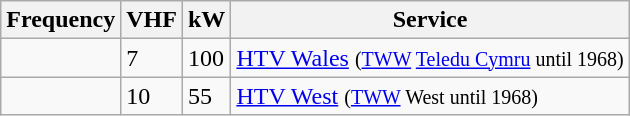<table class="wikitable sortable">
<tr>
<th>Frequency</th>
<th>VHF</th>
<th>kW</th>
<th>Service</th>
</tr>
<tr>
<td></td>
<td>7</td>
<td>100</td>
<td><a href='#'>HTV Wales</a> <small>(<a href='#'>TWW</a> <a href='#'>Teledu Cymru</a> until 1968)</small></td>
</tr>
<tr>
<td></td>
<td>10</td>
<td>55</td>
<td><a href='#'>HTV West</a> <small>(<a href='#'>TWW</a> West until 1968)</small></td>
</tr>
</table>
